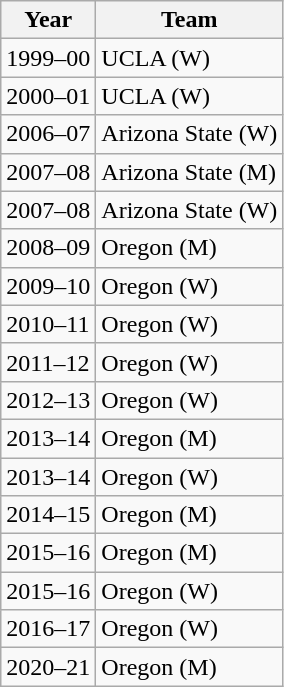<table class="wikitable">
<tr>
<th>Year</th>
<th>Team</th>
</tr>
<tr>
<td>1999–00</td>
<td>UCLA (W)</td>
</tr>
<tr>
<td>2000–01</td>
<td>UCLA (W)</td>
</tr>
<tr>
<td>2006–07</td>
<td>Arizona State (W)</td>
</tr>
<tr>
<td>2007–08</td>
<td>Arizona State (M)</td>
</tr>
<tr>
<td>2007–08</td>
<td>Arizona State (W)</td>
</tr>
<tr>
<td>2008–09</td>
<td>Oregon (M)</td>
</tr>
<tr>
<td>2009–10</td>
<td>Oregon (W)</td>
</tr>
<tr>
<td>2010–11</td>
<td>Oregon (W)</td>
</tr>
<tr>
<td>2011–12</td>
<td>Oregon (W)</td>
</tr>
<tr>
<td>2012–13</td>
<td>Oregon (W)</td>
</tr>
<tr>
<td>2013–14</td>
<td>Oregon (M)</td>
</tr>
<tr>
<td>2013–14</td>
<td>Oregon (W)</td>
</tr>
<tr>
<td>2014–15</td>
<td>Oregon (M)</td>
</tr>
<tr>
<td>2015–16</td>
<td>Oregon (M)</td>
</tr>
<tr>
<td>2015–16</td>
<td>Oregon (W)</td>
</tr>
<tr>
<td>2016–17</td>
<td>Oregon (W)</td>
</tr>
<tr>
<td>2020–21</td>
<td>Oregon (M)</td>
</tr>
</table>
